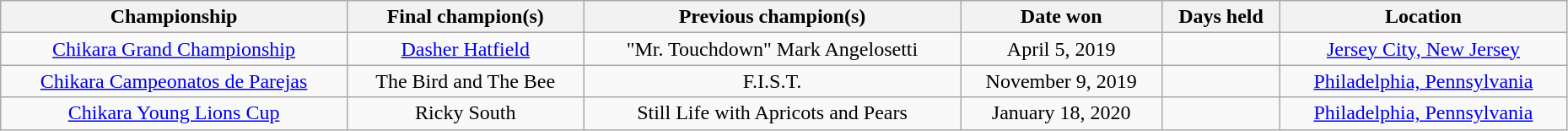<table class="wikitable sortable" width=98% style="text-align:center;">
<tr>
<th>Championship</th>
<th>Final champion(s)</th>
<th>Previous champion(s)</th>
<th>Date won</th>
<th>Days held</th>
<th>Location</th>
</tr>
<tr>
<td><a href='#'>Chikara Grand Championship</a></td>
<td><a href='#'>Dasher Hatfield</a></td>
<td Mark Angelosetti>"Mr. Touchdown" Mark Angelosetti</td>
<td>April 5, 2019</td>
<td></td>
<td><a href='#'>Jersey City, New Jersey</a></td>
</tr>
<tr>
<td><a href='#'>Chikara Campeonatos de Parejas</a></td>
<td>The Bird and The Bee<br></td>
<td>F.I.S.T.<br></td>
<td>November 9, 2019</td>
<td></td>
<td><a href='#'>Philadelphia, Pennsylvania</a></td>
</tr>
<tr>
<td><a href='#'>Chikara Young Lions Cup</a></td>
<td>Ricky South</td>
<td>Still Life with Apricots and Pears</td>
<td>January 18, 2020</td>
<td></td>
<td><a href='#'>Philadelphia, Pennsylvania</a></td>
</tr>
</table>
